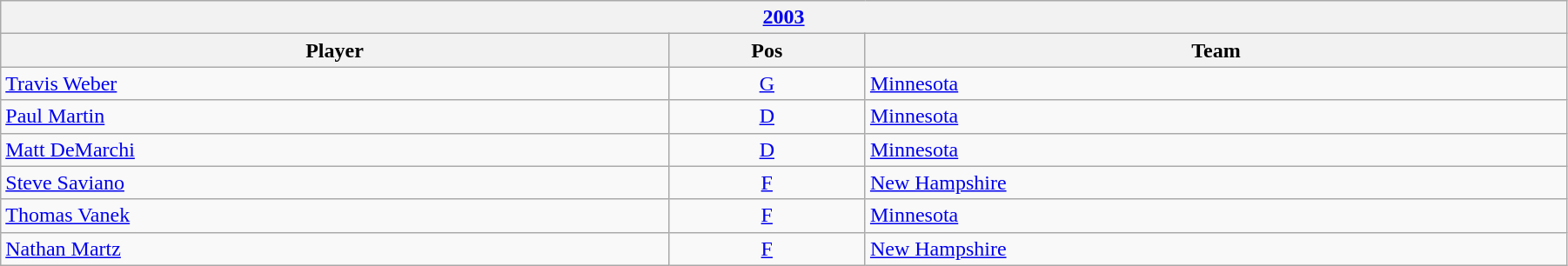<table class="wikitable" width=95%>
<tr>
<th colspan=3><a href='#'>2003</a></th>
</tr>
<tr>
<th>Player</th>
<th>Pos</th>
<th>Team</th>
</tr>
<tr>
<td><a href='#'>Travis Weber</a></td>
<td style="text-align:center;"><a href='#'>G</a></td>
<td><a href='#'>Minnesota</a></td>
</tr>
<tr>
<td><a href='#'>Paul Martin</a></td>
<td style="text-align:center;"><a href='#'>D</a></td>
<td><a href='#'>Minnesota</a></td>
</tr>
<tr>
<td><a href='#'>Matt DeMarchi</a></td>
<td style="text-align:center;"><a href='#'>D</a></td>
<td><a href='#'>Minnesota</a></td>
</tr>
<tr>
<td><a href='#'>Steve Saviano</a></td>
<td style="text-align:center;"><a href='#'>F</a></td>
<td><a href='#'>New Hampshire</a></td>
</tr>
<tr>
<td><a href='#'>Thomas Vanek</a></td>
<td style="text-align:center;"><a href='#'>F</a></td>
<td><a href='#'>Minnesota</a></td>
</tr>
<tr>
<td><a href='#'>Nathan Martz</a></td>
<td style="text-align:center;"><a href='#'>F</a></td>
<td><a href='#'>New Hampshire</a></td>
</tr>
</table>
